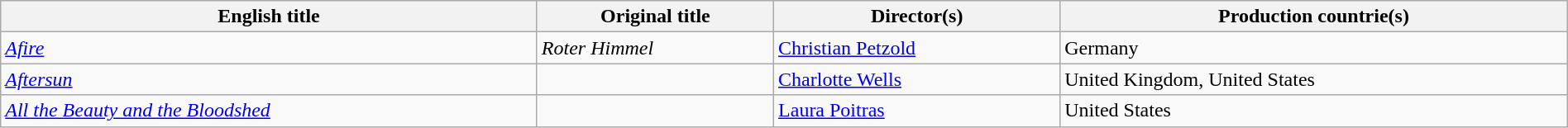<table class="sortable wikitable" style="width:100%; margin-bottom:4px" cellpadding="5">
<tr>
<th scope="col">English title</th>
<th scope="col">Original title</th>
<th scope="col">Director(s)</th>
<th scope="col">Production countrie(s)</th>
</tr>
<tr>
<td><em><a href='#'>Afire</a></em></td>
<td><em>Roter Himmel</em></td>
<td><a href='#'>Christian Petzold</a></td>
<td>Germany</td>
</tr>
<tr>
<td><em><a href='#'>Aftersun</a></em></td>
<td></td>
<td><a href='#'>Charlotte Wells</a></td>
<td>United Kingdom, United States</td>
</tr>
<tr>
<td><em><a href='#'>All the Beauty and the Bloodshed</a></em></td>
<td></td>
<td><a href='#'>Laura Poitras</a></td>
<td>United States</td>
</tr>
</table>
